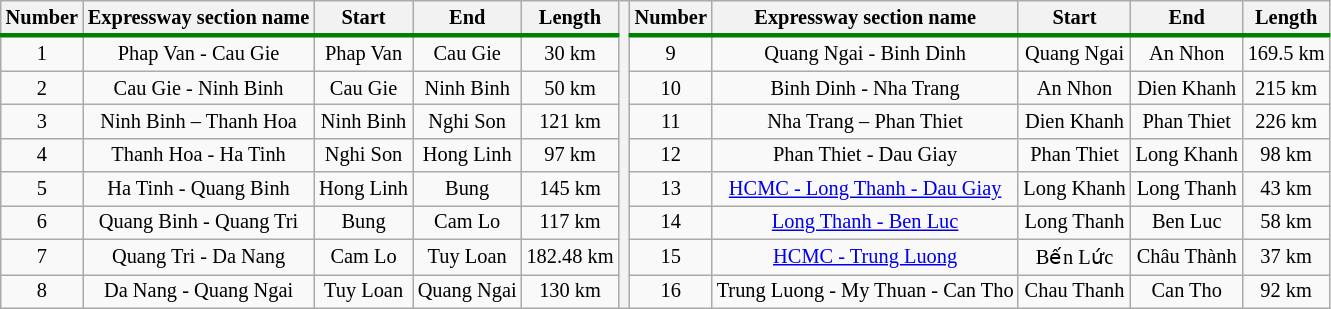<table class="wikitable" style="font-size:85%; text-align:center">
<tr style="border-bottom:solid 0.25em green">
<th>Number</th>
<th>Expressway section name</th>
<th>Start</th>
<th>End</th>
<th>Length</th>
<th rowspan=9 style=width:1px></th>
<th>Number</th>
<th>Expressway section name</th>
<th>Start</th>
<th>End</th>
<th>Length</th>
</tr>
<tr>
<td>1</td>
<td>Phap Van - Cau Gie</td>
<td>Phap Van</td>
<td>Cau Gie</td>
<td>30 km</td>
<td>9</td>
<td>Quang Ngai - Binh Dinh</td>
<td>Quang Ngai</td>
<td>An Nhon</td>
<td>169.5 km</td>
</tr>
<tr>
<td>2</td>
<td>Cau Gie - Ninh Binh</td>
<td>Cau Gie</td>
<td>Ninh Binh</td>
<td>50 km</td>
<td>10</td>
<td>Binh Dinh - Nha Trang</td>
<td>An Nhon</td>
<td>Dien Khanh</td>
<td>215 km</td>
</tr>
<tr>
<td>3</td>
<td>Ninh Binh – Thanh Hoa</td>
<td>Ninh Binh</td>
<td>Nghi Son</td>
<td>121 km</td>
<td>11</td>
<td>Nha Trang – Phan Thiet</td>
<td>Dien Khanh</td>
<td>Phan Thiet</td>
<td>226 km</td>
</tr>
<tr>
<td>4</td>
<td>Thanh Hoa - Ha Tinh</td>
<td>Nghi Son</td>
<td>Hong Linh</td>
<td>97 km</td>
<td>12</td>
<td>Phan Thiet - Dau Giay</td>
<td>Phan Thiet</td>
<td>Long Khanh</td>
<td>98 km</td>
</tr>
<tr>
<td>5</td>
<td>Ha Tinh - Quang Binh</td>
<td>Hong Linh</td>
<td>Bung</td>
<td>145 km</td>
<td>13</td>
<td><a href='#'>HCMC - Long Thanh - Dau Giay</a></td>
<td>Long Khanh</td>
<td>Long Thanh</td>
<td>43 km</td>
</tr>
<tr>
<td>6</td>
<td>Quang Binh - Quang Tri</td>
<td>Bung</td>
<td>Cam Lo</td>
<td>117 km</td>
<td>14</td>
<td><a href='#'>Long Thanh - Ben Luc</a></td>
<td>Long Thanh</td>
<td>Ben Luc</td>
<td>58 km</td>
</tr>
<tr>
<td>7</td>
<td>Quang Tri - Da Nang</td>
<td>Cam Lo</td>
<td>Tuy Loan</td>
<td>182.48 km</td>
<td>15</td>
<td><a href='#'>HCMC - Trung Luong</a></td>
<td>Bến Lức</td>
<td>Châu Thành</td>
<td>37 km</td>
</tr>
<tr>
<td>8</td>
<td>Da Nang - Quang Ngai</td>
<td>Tuy Loan</td>
<td>Quang Ngai</td>
<td>130 km</td>
<td>16</td>
<td>Trung Luong - My Thuan - Can Tho</td>
<td>Chau Thanh</td>
<td>Can Tho</td>
<td>92 km</td>
</tr>
</table>
